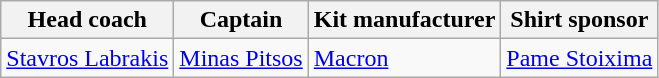<table class="wikitable sortable" style="text-align: left;">
<tr>
<th>Head coach</th>
<th>Captain</th>
<th>Kit manufacturer</th>
<th>Shirt sponsor</th>
</tr>
<tr>
<td> <a href='#'>Stavros Labrakis</a></td>
<td> <a href='#'>Minas Pitsos</a></td>
<td><a href='#'>Macron</a></td>
<td><a href='#'>Pame Stoixima</a></td>
</tr>
</table>
